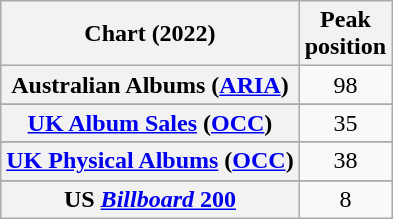<table class="wikitable sortable plainrowheaders" style="text-align:center">
<tr>
<th scope="col">Chart (2022)</th>
<th scope="col">Peak<br>position</th>
</tr>
<tr>
<th scope="row">Australian Albums (<a href='#'>ARIA</a>)</th>
<td>98</td>
</tr>
<tr>
</tr>
<tr>
<th scope="row"><a href='#'>UK Album Sales</a> (<a href='#'>OCC</a>)</th>
<td>35</td>
</tr>
<tr>
</tr>
<tr>
<th scope="row"><a href='#'>UK Physical Albums</a> (<a href='#'>OCC</a>)</th>
<td>38</td>
</tr>
<tr>
</tr>
<tr>
</tr>
<tr>
<th scope="row">US <a href='#'><em>Billboard</em> 200</a></th>
<td>8</td>
</tr>
</table>
